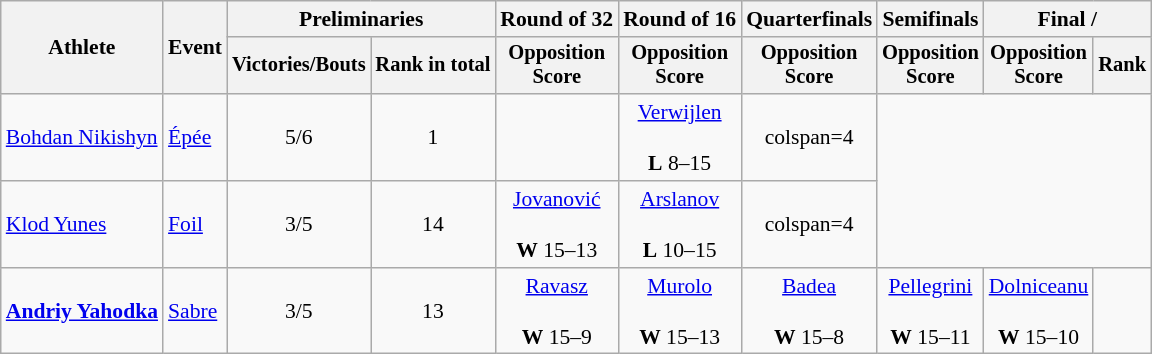<table class="wikitable" style="font-size:90%">
<tr>
<th rowspan=2>Athlete</th>
<th rowspan=2>Event</th>
<th colspan=2>Preliminaries</th>
<th>Round of 32</th>
<th>Round of 16</th>
<th>Quarterfinals</th>
<th>Semifinals</th>
<th colspan=2>Final / </th>
</tr>
<tr style="font-size:95%">
<th>Victories/Bouts</th>
<th>Rank in total</th>
<th>Opposition<br>Score</th>
<th>Opposition<br>Score</th>
<th>Opposition<br>Score</th>
<th>Opposition<br>Score</th>
<th>Opposition<br>Score</th>
<th>Rank</th>
</tr>
<tr align=center>
<td align=left><a href='#'>Bohdan Nikishyn</a></td>
<td style="text-align:left;"><a href='#'>Épée</a></td>
<td>5/6</td>
<td>1</td>
<td></td>
<td><a href='#'>Verwijlen</a><br><br><strong>L</strong> 8–15</td>
<td>colspan=4 </td>
</tr>
<tr align=center>
<td align=left><a href='#'>Klod Yunes</a></td>
<td style="text-align:left;"><a href='#'>Foil</a></td>
<td>3/5</td>
<td>14</td>
<td><a href='#'>Jovanović</a><br><br><strong>W</strong> 15–13</td>
<td><a href='#'>Arslanov</a><br><br><strong>L</strong> 10–15</td>
<td>colspan=4 </td>
</tr>
<tr align=center>
<td align=left><strong><a href='#'>Andriy Yahodka</a></strong></td>
<td style="text-align:left;"><a href='#'>Sabre</a></td>
<td>3/5</td>
<td>13</td>
<td><a href='#'>Ravasz</a><br><br><strong>W</strong> 15–9</td>
<td><a href='#'>Murolo</a><br><br><strong>W</strong> 15–13</td>
<td><a href='#'>Badea</a><br><br><strong>W</strong> 15–8</td>
<td><a href='#'>Pellegrini</a><br><br><strong>W</strong> 15–11</td>
<td><a href='#'>Dolniceanu</a><br><br><strong>W</strong> 15–10</td>
<td></td>
</tr>
</table>
